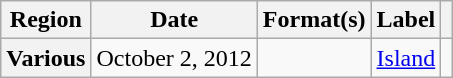<table class="wikitable plainrowheaders">
<tr>
<th scope="col">Region</th>
<th scope="col">Date</th>
<th scope="col">Format(s)</th>
<th scope="col">Label</th>
<th scope="col"></th>
</tr>
<tr>
<th scope="row">Various</th>
<td>October 2, 2012</td>
<td></td>
<td><a href='#'>Island</a></td>
<td></td>
</tr>
</table>
